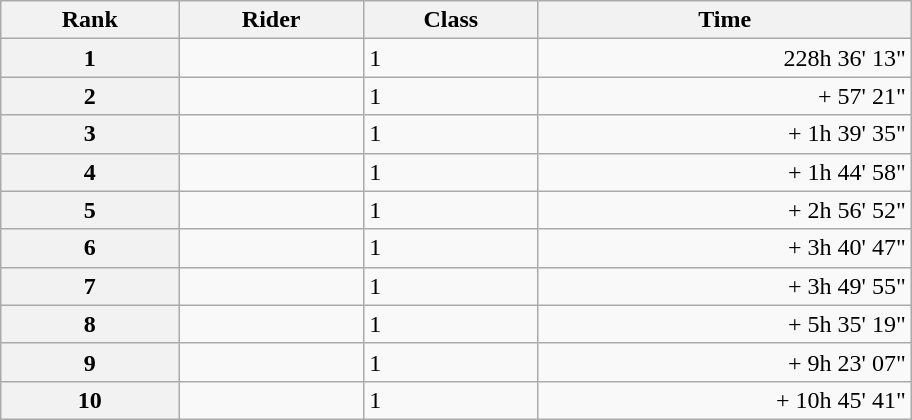<table class="wikitable" style="width:38em;margin-bottom:0;">
<tr>
<th scope="col">Rank</th>
<th scope="col">Rider</th>
<th>Class</th>
<th scope="col">Time</th>
</tr>
<tr>
<th scope="col">1</th>
<td></td>
<td>1</td>
<td style="text-align:right;">228h 36' 13"</td>
</tr>
<tr>
<th scope="col">2</th>
<td></td>
<td>1</td>
<td style="text-align:right;">+ 57' 21"</td>
</tr>
<tr>
<th scope="col">3</th>
<td></td>
<td>1</td>
<td style="text-align:right;">+ 1h 39' 35"</td>
</tr>
<tr>
<th scope="col">4</th>
<td></td>
<td>1</td>
<td style="text-align:right;">+ 1h 44' 58"</td>
</tr>
<tr>
<th scope="col">5</th>
<td></td>
<td>1</td>
<td style="text-align:right;">+ 2h 56' 52"</td>
</tr>
<tr>
<th scope="col">6</th>
<td></td>
<td>1</td>
<td style="text-align:right;">+ 3h 40' 47"</td>
</tr>
<tr>
<th scope="col">7</th>
<td></td>
<td>1</td>
<td style="text-align:right;">+ 3h 49' 55"</td>
</tr>
<tr>
<th scope="col">8</th>
<td></td>
<td>1</td>
<td style="text-align:right;">+ 5h 35' 19"</td>
</tr>
<tr>
<th scope="col">9</th>
<td></td>
<td>1</td>
<td style="text-align:right;">+ 9h 23' 07"</td>
</tr>
<tr>
<th scope="col">10</th>
<td></td>
<td>1</td>
<td style="text-align:right;">+ 10h 45' 41"</td>
</tr>
</table>
